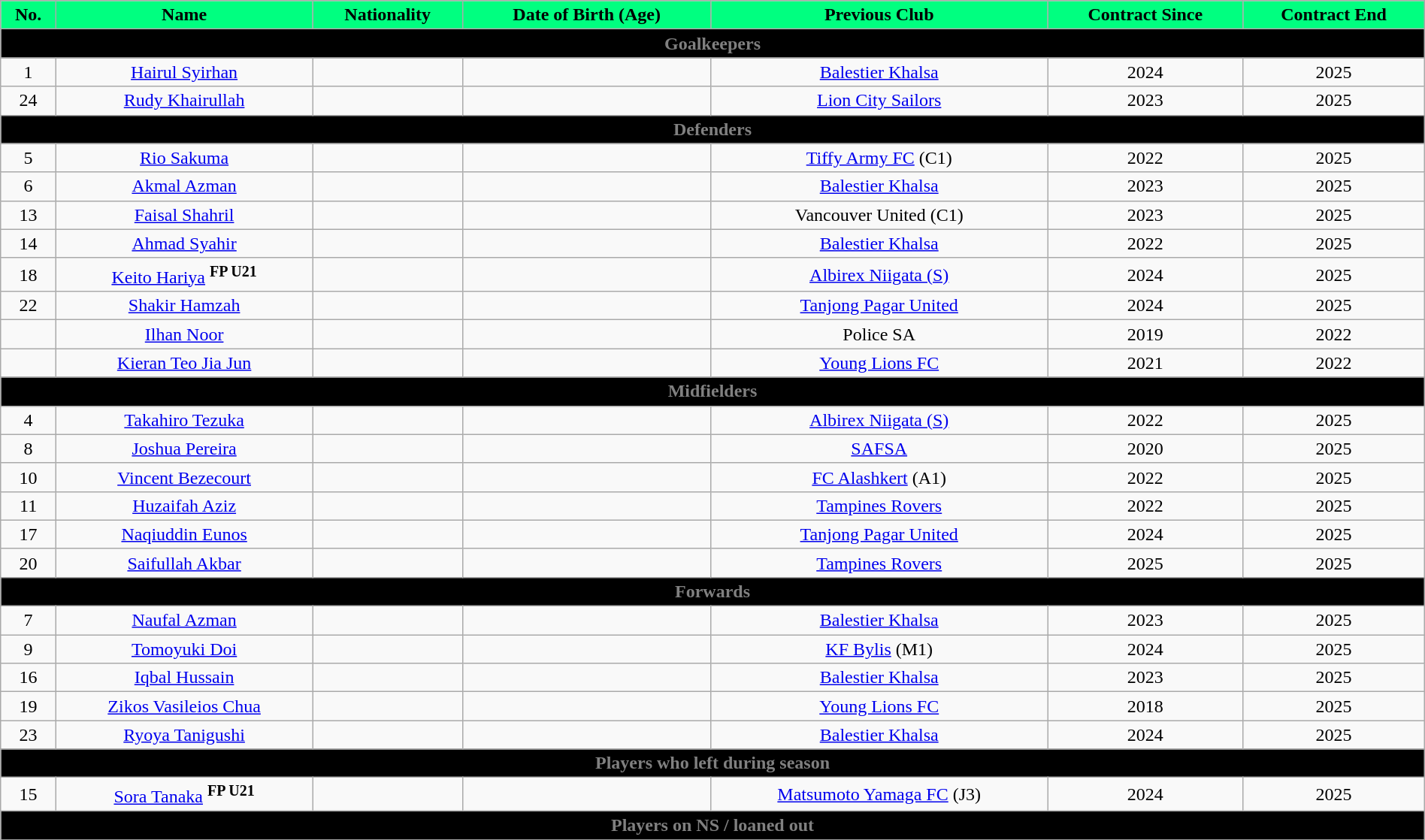<table class="wikitable" style="text-align:center; font-size:100%; width:100%;">
<tr>
<th style="background:#00FF80; color:black; text-align:center;">No.</th>
<th style="background:#00FF80; color:black; text-align:center;">Name</th>
<th style="background:#00FF80; color:black; text-align:center;">Nationality</th>
<th style="background:#00FF80; color:black; text-align:center;">Date of Birth (Age)</th>
<th style="background:#00FF80; color:black; text-align:center;">Previous Club</th>
<th style="background:#00FF80; color:black; text-align:center;">Contract Since</th>
<th style="background:#00FF80; color:black; text-align:center;">Contract End</th>
</tr>
<tr>
<th colspan="8" style="background:black; color:grey; text-align:center;">Goalkeepers</th>
</tr>
<tr>
<td>1</td>
<td><a href='#'>Hairul Syirhan</a></td>
<td></td>
<td></td>
<td> <a href='#'>Balestier Khalsa</a></td>
<td>2024</td>
<td>2025</td>
</tr>
<tr>
<td>24</td>
<td><a href='#'>Rudy Khairullah</a></td>
<td></td>
<td></td>
<td> <a href='#'>Lion City Sailors</a></td>
<td>2023</td>
<td>2025</td>
</tr>
<tr>
<th colspan="8" style="background:black; color:gray; text-align:center;">Defenders</th>
</tr>
<tr>
<td>5</td>
<td><a href='#'>Rio Sakuma</a></td>
<td></td>
<td></td>
<td> <a href='#'>Tiffy Army FC</a> (C1)</td>
<td>2022</td>
<td>2025</td>
</tr>
<tr>
<td>6</td>
<td><a href='#'>Akmal Azman</a></td>
<td></td>
<td></td>
<td> <a href='#'>Balestier Khalsa</a></td>
<td>2023</td>
<td>2025</td>
</tr>
<tr>
<td>13</td>
<td><a href='#'>Faisal Shahril</a></td>
<td></td>
<td></td>
<td> Vancouver United (C1)</td>
<td>2023</td>
<td>2025</td>
</tr>
<tr>
<td>14</td>
<td><a href='#'>Ahmad Syahir</a></td>
<td></td>
<td></td>
<td> <a href='#'>Balestier Khalsa</a></td>
<td>2022</td>
<td>2025</td>
</tr>
<tr>
<td>18</td>
<td><a href='#'>Keito Hariya</a> <sup><strong>FP U21</strong></sup></td>
<td></td>
<td></td>
<td> <a href='#'>Albirex Niigata (S)</a></td>
<td>2024</td>
<td>2025</td>
</tr>
<tr>
<td>22</td>
<td><a href='#'>Shakir Hamzah</a></td>
<td></td>
<td></td>
<td> <a href='#'>Tanjong Pagar United</a></td>
<td>2024</td>
<td>2025</td>
</tr>
<tr>
<td></td>
<td><a href='#'>Ilhan Noor</a></td>
<td></td>
<td></td>
<td> Police SA</td>
<td>2019</td>
<td>2022</td>
</tr>
<tr>
<td></td>
<td><a href='#'>Kieran Teo Jia Jun</a></td>
<td></td>
<td></td>
<td> <a href='#'>Young Lions FC</a></td>
<td>2021</td>
<td>2022</td>
</tr>
<tr>
<th colspan="8" style="background:black; color:gray; text-align:center;">Midfielders</th>
</tr>
<tr>
<td>4</td>
<td><a href='#'>Takahiro Tezuka</a></td>
<td></td>
<td></td>
<td> <a href='#'>Albirex Niigata (S)</a></td>
<td>2022</td>
<td>2025</td>
</tr>
<tr>
<td>8</td>
<td><a href='#'>Joshua Pereira</a></td>
<td></td>
<td></td>
<td> <a href='#'>SAFSA</a></td>
<td>2020</td>
<td>2025</td>
</tr>
<tr>
<td>10</td>
<td><a href='#'>Vincent Bezecourt</a></td>
<td></td>
<td></td>
<td> <a href='#'>FC Alashkert</a> (A1)</td>
<td>2022</td>
<td>2025</td>
</tr>
<tr>
<td>11</td>
<td><a href='#'>Huzaifah Aziz</a></td>
<td></td>
<td></td>
<td> <a href='#'>Tampines Rovers</a></td>
<td>2022</td>
<td>2025</td>
</tr>
<tr>
<td>17</td>
<td><a href='#'>Naqiuddin Eunos</a></td>
<td></td>
<td></td>
<td> <a href='#'>Tanjong Pagar United</a></td>
<td>2024</td>
<td>2025</td>
</tr>
<tr>
<td>20</td>
<td><a href='#'>Saifullah Akbar</a></td>
<td></td>
<td></td>
<td> <a href='#'>Tampines Rovers</a></td>
<td>2025</td>
<td>2025</td>
</tr>
<tr>
<th colspan="8" style="background:black; color:gray; text-align:center;">Forwards</th>
</tr>
<tr>
<td>7</td>
<td><a href='#'>Naufal Azman</a></td>
<td></td>
<td></td>
<td> <a href='#'>Balestier Khalsa</a></td>
<td>2023</td>
<td>2025</td>
</tr>
<tr>
<td>9</td>
<td><a href='#'>Tomoyuki Doi</a></td>
<td></td>
<td></td>
<td> <a href='#'>KF Bylis</a> (M1)</td>
<td>2024</td>
<td>2025</td>
</tr>
<tr>
<td>16</td>
<td><a href='#'>Iqbal Hussain</a></td>
<td></td>
<td></td>
<td> <a href='#'>Balestier Khalsa</a></td>
<td>2023</td>
<td>2025</td>
</tr>
<tr>
<td>19</td>
<td><a href='#'>Zikos Vasileios Chua</a></td>
<td></td>
<td></td>
<td> <a href='#'>Young Lions FC</a></td>
<td>2018</td>
<td>2025</td>
</tr>
<tr>
<td>23</td>
<td><a href='#'>Ryoya Tanigushi</a></td>
<td></td>
<td></td>
<td> <a href='#'>Balestier Khalsa</a></td>
<td>2024</td>
<td>2025</td>
</tr>
<tr>
<th colspan="8" style="background:black; color:gray; text-align:center;">Players who left during season</th>
</tr>
<tr>
<td>15</td>
<td><a href='#'>Sora Tanaka</a> <sup><strong>FP U21</strong></sup></td>
<td></td>
<td></td>
<td> <a href='#'>Matsumoto Yamaga FC</a> (J3)</td>
<td>2024</td>
<td>2025</td>
</tr>
<tr>
<th colspan="8" style="background:black; color:gray; text-align:center;">Players on NS / loaned out</th>
</tr>
<tr>
</tr>
</table>
